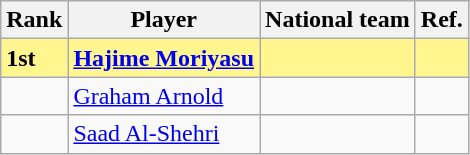<table class="wikitable">
<tr>
<th>Rank</th>
<th>Player</th>
<th>National team</th>
<th>Ref.</th>
</tr>
<tr bgcolor="#FFF68F">
<td><strong>1st</strong></td>
<td><strong><a href='#'>Hajime Moriyasu</a></strong></td>
<td><strong></strong></td>
<td></td>
</tr>
<tr>
<td></td>
<td><a href='#'>Graham Arnold</a></td>
<td></td>
<td></td>
</tr>
<tr>
<td></td>
<td><a href='#'>Saad Al-Shehri</a></td>
<td></td>
<td></td>
</tr>
</table>
